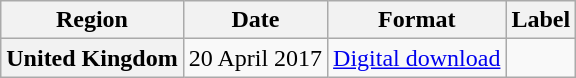<table class="wikitable plainrowheaders" style="text-align:center">
<tr>
<th scope="col">Region</th>
<th scope="col">Date</th>
<th scope="col">Format</th>
<th scope="col">Label</th>
</tr>
<tr>
<th scope="row">United Kingdom</th>
<td>20 April 2017</td>
<td><a href='#'>Digital download</a></td>
<td></td>
</tr>
</table>
